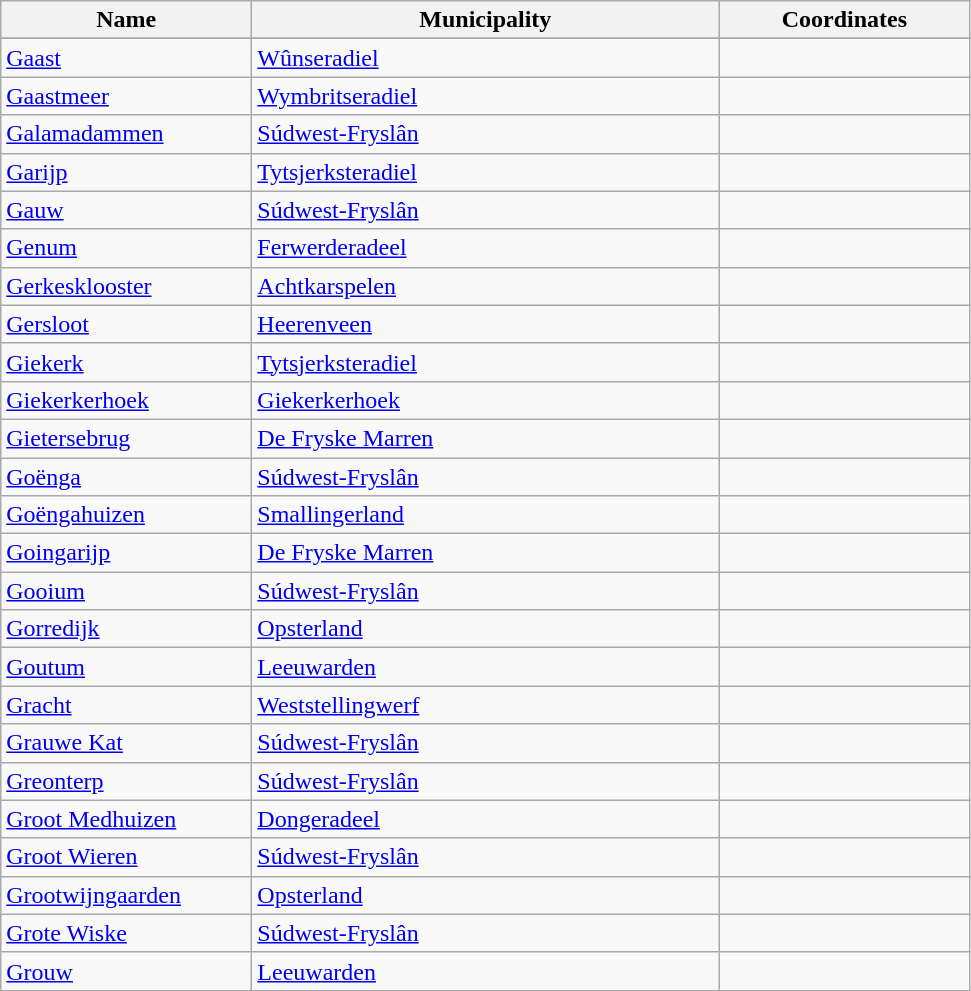<table class="wikitable sortable">
<tr>
<th style="width:10em">Name</th>
<th style="width:19em">Municipality</th>
<th style="width:10em" style="text-align:center">Coordinates</th>
</tr>
<tr>
</tr>
<tr>
<td><a href='#'>Gaast</a></td>
<td><a href='#'>Wûnseradiel</a></td>
<td></td>
</tr>
<tr>
<td><a href='#'>Gaastmeer</a></td>
<td><a href='#'>Wymbritseradiel</a></td>
<td></td>
</tr>
<tr>
<td><a href='#'>Galamadammen</a></td>
<td><a href='#'>Súdwest-Fryslân</a></td>
<td></td>
</tr>
<tr>
<td><a href='#'>Garijp</a> </td>
<td><a href='#'>Tytsjerksteradiel</a></td>
<td></td>
</tr>
<tr>
<td><a href='#'>Gauw</a></td>
<td><a href='#'>Súdwest-Fryslân</a></td>
<td></td>
</tr>
<tr>
<td><a href='#'>Genum</a> </td>
<td><a href='#'>Ferwerderadeel</a></td>
<td></td>
</tr>
<tr>
<td><a href='#'>Gerkesklooster</a></td>
<td><a href='#'>Achtkarspelen</a></td>
<td></td>
</tr>
<tr>
<td><a href='#'>Gersloot</a></td>
<td><a href='#'>Heerenveen</a></td>
<td></td>
</tr>
<tr>
<td><a href='#'>Giekerk</a> </td>
<td><a href='#'>Tytsjerksteradiel</a></td>
<td></td>
</tr>
<tr>
<td><a href='#'>Giekerkerhoek</a></td>
<td><a href='#'>Giekerkerhoek</a></td>
<td></td>
</tr>
<tr>
<td><a href='#'>Gietersebrug</a></td>
<td><a href='#'>De Fryske Marren</a></td>
<td></td>
</tr>
<tr>
<td><a href='#'>Goënga</a></td>
<td><a href='#'>Súdwest-Fryslân</a></td>
<td></td>
</tr>
<tr>
<td><a href='#'>Goëngahuizen</a></td>
<td><a href='#'>Smallingerland</a></td>
<td></td>
</tr>
<tr>
<td><a href='#'>Goingarijp</a></td>
<td><a href='#'>De Fryske Marren</a></td>
<td></td>
</tr>
<tr>
<td><a href='#'>Gooium</a></td>
<td><a href='#'>Súdwest-Fryslân</a></td>
<td></td>
</tr>
<tr>
<td><a href='#'>Gorredijk</a></td>
<td><a href='#'>Opsterland</a></td>
<td></td>
</tr>
<tr>
<td><a href='#'>Goutum</a></td>
<td><a href='#'>Leeuwarden</a></td>
<td></td>
</tr>
<tr>
<td><a href='#'>Gracht</a></td>
<td><a href='#'>Weststellingwerf</a></td>
<td></td>
</tr>
<tr>
<td><a href='#'>Grauwe Kat</a></td>
<td><a href='#'>Súdwest-Fryslân</a></td>
<td></td>
</tr>
<tr>
<td><a href='#'>Greonterp</a></td>
<td><a href='#'>Súdwest-Fryslân</a></td>
<td></td>
</tr>
<tr>
<td><a href='#'>Groot Medhuizen</a></td>
<td><a href='#'>Dongeradeel</a></td>
<td></td>
</tr>
<tr>
<td><a href='#'>Groot Wieren</a></td>
<td><a href='#'>Súdwest-Fryslân</a></td>
<td></td>
</tr>
<tr>
<td><a href='#'>Grootwijngaarden</a></td>
<td><a href='#'>Opsterland</a></td>
<td></td>
</tr>
<tr>
<td><a href='#'>Grote Wiske</a></td>
<td><a href='#'>Súdwest-Fryslân</a></td>
<td></td>
</tr>
<tr>
<td><a href='#'>Grouw</a> </td>
<td><a href='#'>Leeuwarden</a></td>
<td></td>
</tr>
</table>
